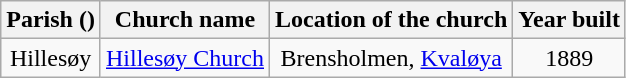<table class="wikitable" style="text-align:center">
<tr>
<th>Parish ()</th>
<th>Church name</th>
<th>Location of the church</th>
<th>Year built</th>
</tr>
<tr>
<td rowspan="1">Hillesøy</td>
<td><a href='#'>Hillesøy Church</a></td>
<td>Brensholmen, <a href='#'>Kvaløya</a></td>
<td>1889</td>
</tr>
</table>
